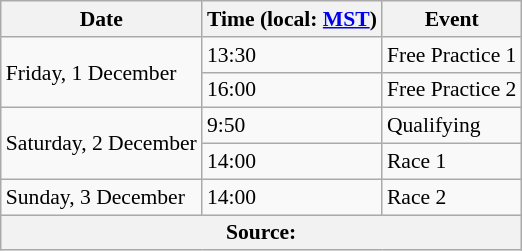<table class="wikitable" style="font-size: 90%;">
<tr>
<th>Date</th>
<th>Time (local: <a href='#'>MST</a>)</th>
<th>Event</th>
</tr>
<tr>
<td rowspan="2">Friday, 1 December</td>
<td>13:30</td>
<td>Free Practice 1</td>
</tr>
<tr>
<td>16:00</td>
<td>Free Practice 2</td>
</tr>
<tr>
<td rowspan="2">Saturday, 2 December</td>
<td>9:50</td>
<td>Qualifying</td>
</tr>
<tr>
<td>14:00</td>
<td>Race 1</td>
</tr>
<tr>
<td>Sunday, 3 December</td>
<td>14:00</td>
<td>Race 2</td>
</tr>
<tr>
<th colspan="3">Source:</th>
</tr>
</table>
